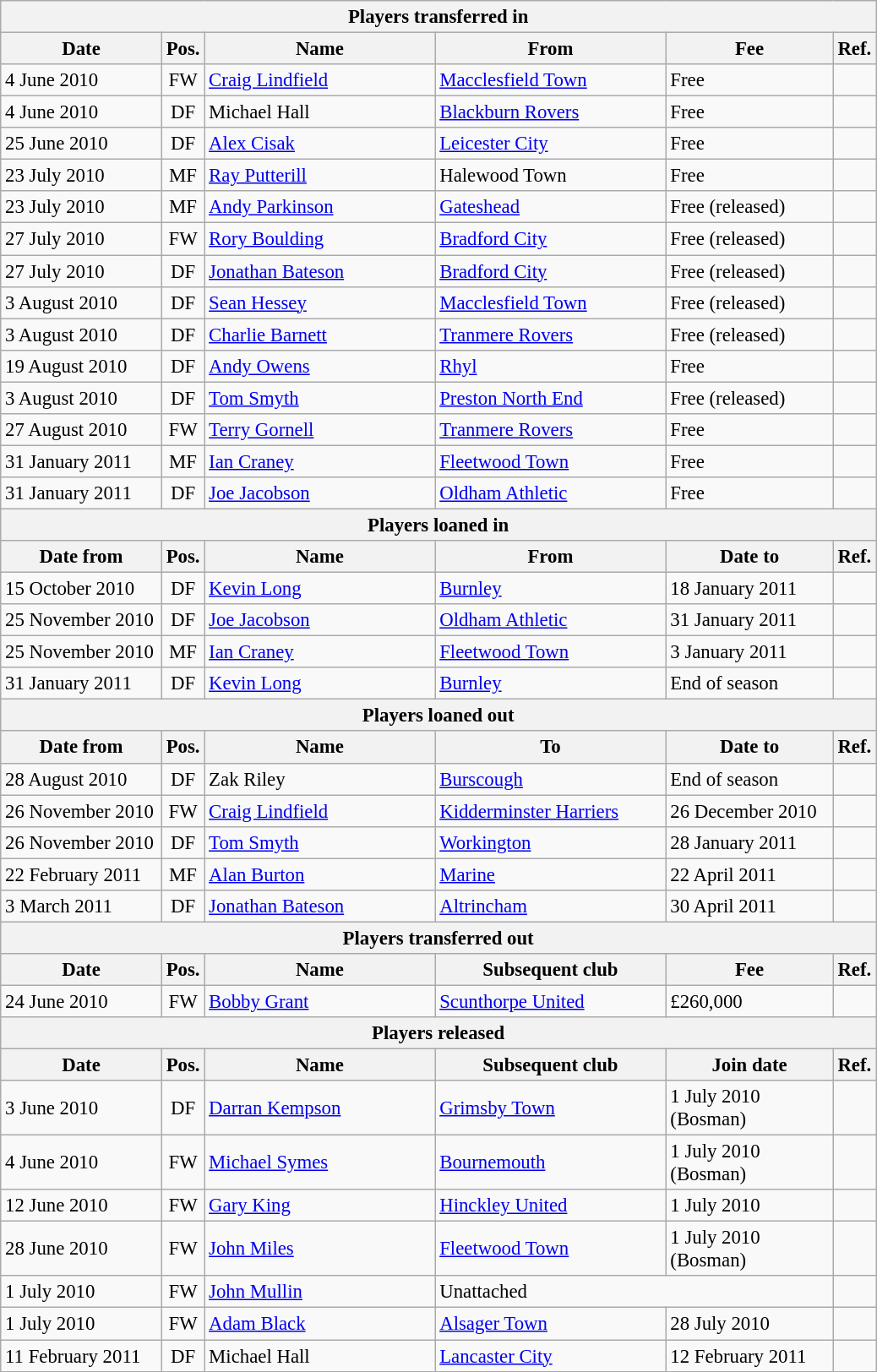<table class="wikitable" style="font-size:95%;">
<tr>
<th colspan="6">Players transferred in</th>
</tr>
<tr>
<th width="120px">Date</th>
<th width="25px">Pos.</th>
<th width="175px">Name</th>
<th width="175px">From</th>
<th width="125px">Fee</th>
<th width="25px">Ref.</th>
</tr>
<tr>
<td>4 June 2010</td>
<td align="center">FW</td>
<td> <a href='#'>Craig Lindfield</a></td>
<td> <a href='#'>Macclesfield Town</a></td>
<td>Free</td>
<td align="center"></td>
</tr>
<tr>
<td>4 June 2010</td>
<td align="center">DF</td>
<td> Michael Hall</td>
<td> <a href='#'>Blackburn Rovers</a></td>
<td>Free</td>
<td align="center"></td>
</tr>
<tr>
<td>25 June 2010</td>
<td align="center">DF</td>
<td> <a href='#'>Alex Cisak</a></td>
<td> <a href='#'>Leicester City</a></td>
<td>Free</td>
<td align="center"></td>
</tr>
<tr>
<td>23 July 2010</td>
<td align="center">MF</td>
<td> <a href='#'>Ray Putterill</a></td>
<td> Halewood Town</td>
<td>Free</td>
<td align="center"></td>
</tr>
<tr>
<td>23 July 2010</td>
<td align="center">MF</td>
<td> <a href='#'>Andy Parkinson</a></td>
<td> <a href='#'>Gateshead</a></td>
<td>Free (released)</td>
<td align="center"></td>
</tr>
<tr>
<td>27 July 2010</td>
<td align="center">FW</td>
<td> <a href='#'>Rory Boulding</a></td>
<td> <a href='#'>Bradford City</a></td>
<td>Free (released)</td>
<td align="center"></td>
</tr>
<tr>
<td>27 July 2010</td>
<td align="center">DF</td>
<td> <a href='#'>Jonathan Bateson</a></td>
<td> <a href='#'>Bradford City</a></td>
<td>Free (released)</td>
<td align="center"></td>
</tr>
<tr>
<td>3 August 2010</td>
<td align="center">DF</td>
<td> <a href='#'>Sean Hessey</a></td>
<td> <a href='#'>Macclesfield Town</a></td>
<td>Free (released)</td>
<td align="center"></td>
</tr>
<tr>
<td>3 August 2010</td>
<td align="center">DF</td>
<td> <a href='#'>Charlie Barnett</a></td>
<td> <a href='#'>Tranmere Rovers</a></td>
<td>Free (released)</td>
<td align="center"></td>
</tr>
<tr>
<td>19 August 2010</td>
<td align="center">DF</td>
<td> <a href='#'>Andy Owens</a></td>
<td> <a href='#'>Rhyl</a></td>
<td>Free</td>
<td align="center"></td>
</tr>
<tr>
<td>3 August 2010</td>
<td align="center">DF</td>
<td> <a href='#'>Tom Smyth</a></td>
<td> <a href='#'>Preston North End</a></td>
<td>Free (released)</td>
<td align="center"></td>
</tr>
<tr>
<td>27 August 2010</td>
<td align="center">FW</td>
<td> <a href='#'>Terry Gornell</a></td>
<td> <a href='#'>Tranmere Rovers</a></td>
<td>Free</td>
<td align="center"></td>
</tr>
<tr>
<td>31 January 2011</td>
<td align="center">MF</td>
<td> <a href='#'>Ian Craney</a></td>
<td> <a href='#'>Fleetwood Town</a></td>
<td>Free</td>
<td align="center"></td>
</tr>
<tr>
<td>31 January 2011</td>
<td align="center">DF</td>
<td> <a href='#'>Joe Jacobson</a></td>
<td> <a href='#'>Oldham Athletic</a></td>
<td>Free</td>
<td align="center"></td>
</tr>
<tr>
<th colspan="6">Players loaned in</th>
</tr>
<tr>
<th>Date from</th>
<th>Pos.</th>
<th>Name</th>
<th>From</th>
<th>Date to</th>
<th>Ref.</th>
</tr>
<tr>
<td>15 October 2010</td>
<td align="center">DF</td>
<td> <a href='#'>Kevin Long</a></td>
<td> <a href='#'>Burnley</a></td>
<td>18 January 2011</td>
<td align="center"></td>
</tr>
<tr>
<td>25 November 2010</td>
<td align="center">DF</td>
<td> <a href='#'>Joe Jacobson</a></td>
<td> <a href='#'>Oldham Athletic</a></td>
<td>31 January 2011</td>
<td align="center"></td>
</tr>
<tr>
<td>25 November 2010</td>
<td align="center">MF</td>
<td> <a href='#'>Ian Craney</a></td>
<td> <a href='#'>Fleetwood Town</a></td>
<td>3 January 2011</td>
<td align="center"></td>
</tr>
<tr>
<td>31 January 2011</td>
<td align="center">DF</td>
<td> <a href='#'>Kevin Long</a></td>
<td> <a href='#'>Burnley</a></td>
<td>End of season</td>
<td align="center"></td>
</tr>
<tr>
<th colspan="6">Players loaned out</th>
</tr>
<tr>
<th>Date from</th>
<th>Pos.</th>
<th>Name</th>
<th>To</th>
<th>Date to</th>
<th>Ref.</th>
</tr>
<tr>
<td>28 August 2010</td>
<td align="center">DF</td>
<td> Zak Riley</td>
<td> <a href='#'>Burscough</a></td>
<td>End of season</td>
<td align="center"></td>
</tr>
<tr>
<td>26 November 2010</td>
<td align="center">FW</td>
<td> <a href='#'>Craig Lindfield</a></td>
<td> <a href='#'>Kidderminster Harriers</a></td>
<td>26 December 2010</td>
<td align="center"></td>
</tr>
<tr>
<td>26 November 2010</td>
<td align="center">DF</td>
<td> <a href='#'>Tom Smyth</a></td>
<td> <a href='#'>Workington</a></td>
<td>28 January 2011</td>
<td align="center"></td>
</tr>
<tr>
<td>22 February 2011</td>
<td align="center">MF</td>
<td> <a href='#'>Alan Burton</a></td>
<td> <a href='#'>Marine</a></td>
<td>22 April 2011</td>
<td align="center"></td>
</tr>
<tr>
<td>3 March 2011</td>
<td align="center">DF</td>
<td> <a href='#'>Jonathan Bateson</a></td>
<td> <a href='#'>Altrincham</a></td>
<td>30 April 2011</td>
<td align="center"></td>
</tr>
<tr>
<th colspan="6">Players transferred out</th>
</tr>
<tr>
<th>Date</th>
<th>Pos.</th>
<th>Name</th>
<th>Subsequent club</th>
<th>Fee</th>
<th>Ref.</th>
</tr>
<tr>
<td>24 June 2010</td>
<td align="center">FW</td>
<td> <a href='#'>Bobby Grant</a></td>
<td> <a href='#'>Scunthorpe United</a></td>
<td>£260,000</td>
<td align="center"></td>
</tr>
<tr>
<th colspan="6">Players released</th>
</tr>
<tr>
<th>Date</th>
<th>Pos.</th>
<th>Name</th>
<th>Subsequent club</th>
<th>Join date</th>
<th>Ref.</th>
</tr>
<tr>
<td>3 June 2010</td>
<td align="center">DF</td>
<td> <a href='#'>Darran Kempson</a></td>
<td> <a href='#'>Grimsby Town</a></td>
<td>1 July 2010 (Bosman)</td>
<td align="center"></td>
</tr>
<tr>
<td>4 June 2010</td>
<td align="center">FW</td>
<td> <a href='#'>Michael Symes</a></td>
<td> <a href='#'>Bournemouth</a></td>
<td>1 July 2010 (Bosman)</td>
<td align="center"></td>
</tr>
<tr>
<td>12 June 2010</td>
<td align="center">FW</td>
<td> <a href='#'>Gary King</a></td>
<td> <a href='#'>Hinckley United</a></td>
<td>1 July 2010</td>
<td align="center"></td>
</tr>
<tr>
<td>28 June 2010</td>
<td align="center">FW</td>
<td> <a href='#'>John Miles</a></td>
<td> <a href='#'>Fleetwood Town</a></td>
<td>1 July 2010 (Bosman)</td>
<td align="center"></td>
</tr>
<tr>
<td>1 July 2010</td>
<td align="center">FW</td>
<td> <a href='#'>John Mullin</a></td>
<td colspan="2">Unattached</td>
<td align="center"></td>
</tr>
<tr>
<td>1 July 2010</td>
<td align="center">FW</td>
<td> <a href='#'>Adam Black</a></td>
<td> <a href='#'>Alsager Town</a></td>
<td>28 July 2010</td>
<td align="center"></td>
</tr>
<tr>
<td>11 February 2011</td>
<td align="center">DF</td>
<td> Michael Hall</td>
<td> <a href='#'>Lancaster City</a></td>
<td>12 February 2011</td>
<td align="center"></td>
</tr>
</table>
